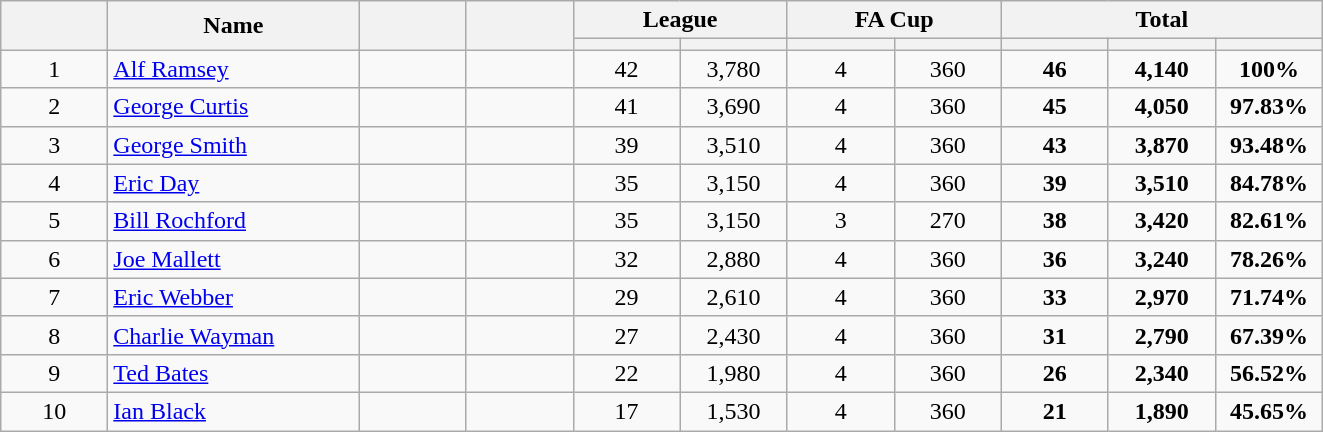<table class="wikitable plainrowheaders" style="text-align:center;">
<tr>
<th scope="col" rowspan="2" style="width:4em;"></th>
<th scope="col" rowspan="2" style="width:10em;">Name</th>
<th scope="col" rowspan="2" style="width:4em;"></th>
<th scope="col" rowspan="2" style="width:4em;"></th>
<th scope="col" colspan="2">League</th>
<th scope="col" colspan="2">FA Cup</th>
<th scope="col" colspan="3">Total</th>
</tr>
<tr>
<th scope="col" style="width:4em;"></th>
<th scope="col" style="width:4em;"></th>
<th scope="col" style="width:4em;"></th>
<th scope="col" style="width:4em;"></th>
<th scope="col" style="width:4em;"></th>
<th scope="col" style="width:4em;"></th>
<th scope="col" style="width:4em;"></th>
</tr>
<tr>
<td>1</td>
<td align="left"><a href='#'>Alf Ramsey</a></td>
<td></td>
<td></td>
<td>42</td>
<td>3,780</td>
<td>4</td>
<td>360</td>
<td><strong>46</strong></td>
<td><strong>4,140</strong></td>
<td><strong>100%</strong></td>
</tr>
<tr>
<td>2</td>
<td align="left"><a href='#'>George Curtis</a></td>
<td></td>
<td></td>
<td>41</td>
<td>3,690</td>
<td>4</td>
<td>360</td>
<td><strong>45</strong></td>
<td><strong>4,050</strong></td>
<td><strong>97.83%</strong></td>
</tr>
<tr>
<td>3</td>
<td align="left"><a href='#'>George Smith</a></td>
<td></td>
<td></td>
<td>39</td>
<td>3,510</td>
<td>4</td>
<td>360</td>
<td><strong>43</strong></td>
<td><strong>3,870</strong></td>
<td><strong>93.48%</strong></td>
</tr>
<tr>
<td>4</td>
<td align="left"><a href='#'>Eric Day</a></td>
<td></td>
<td></td>
<td>35</td>
<td>3,150</td>
<td>4</td>
<td>360</td>
<td><strong>39</strong></td>
<td><strong>3,510</strong></td>
<td><strong>84.78%</strong></td>
</tr>
<tr>
<td>5</td>
<td align="left"><a href='#'>Bill Rochford</a></td>
<td></td>
<td></td>
<td>35</td>
<td>3,150</td>
<td>3</td>
<td>270</td>
<td><strong>38</strong></td>
<td><strong>3,420</strong></td>
<td><strong>82.61%</strong></td>
</tr>
<tr>
<td>6</td>
<td align="left"><a href='#'>Joe Mallett</a></td>
<td></td>
<td></td>
<td>32</td>
<td>2,880</td>
<td>4</td>
<td>360</td>
<td><strong>36</strong></td>
<td><strong>3,240</strong></td>
<td><strong>78.26%</strong></td>
</tr>
<tr>
<td>7</td>
<td align="left"><a href='#'>Eric Webber</a></td>
<td></td>
<td></td>
<td>29</td>
<td>2,610</td>
<td>4</td>
<td>360</td>
<td><strong>33</strong></td>
<td><strong>2,970</strong></td>
<td><strong>71.74%</strong></td>
</tr>
<tr>
<td>8</td>
<td align="left"><a href='#'>Charlie Wayman</a></td>
<td></td>
<td></td>
<td>27</td>
<td>2,430</td>
<td>4</td>
<td>360</td>
<td><strong>31</strong></td>
<td><strong>2,790</strong></td>
<td><strong>67.39%</strong></td>
</tr>
<tr>
<td>9</td>
<td align="left"><a href='#'>Ted Bates</a></td>
<td></td>
<td></td>
<td>22</td>
<td>1,980</td>
<td>4</td>
<td>360</td>
<td><strong>26</strong></td>
<td><strong>2,340</strong></td>
<td><strong>56.52%</strong></td>
</tr>
<tr>
<td>10</td>
<td align="left"><a href='#'>Ian Black</a></td>
<td></td>
<td></td>
<td>17</td>
<td>1,530</td>
<td>4</td>
<td>360</td>
<td><strong>21</strong></td>
<td><strong>1,890</strong></td>
<td><strong>45.65%</strong></td>
</tr>
</table>
